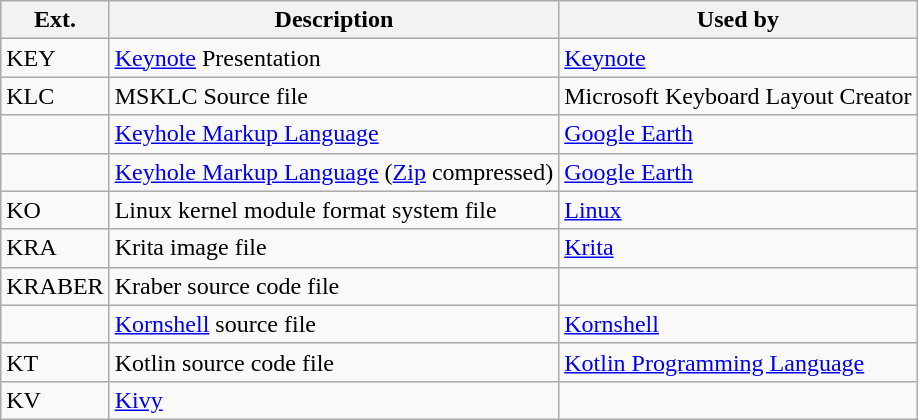<table class="wikitable">
<tr>
<th>Ext.</th>
<th>Description</th>
<th>Used by</th>
</tr>
<tr>
<td>KEY</td>
<td><a href='#'>Keynote</a> Presentation</td>
<td><a href='#'>Keynote</a></td>
</tr>
<tr>
<td>KLC</td>
<td>MSKLC Source file</td>
<td>Microsoft Keyboard Layout Creator</td>
</tr>
<tr>
<td></td>
<td><a href='#'>Keyhole Markup Language</a></td>
<td><a href='#'>Google Earth</a></td>
</tr>
<tr>
<td></td>
<td><a href='#'>Keyhole Markup Language</a> (<a href='#'>Zip</a> compressed)</td>
<td><a href='#'>Google Earth</a></td>
</tr>
<tr>
<td>KO</td>
<td>Linux kernel module format system file</td>
<td><a href='#'>Linux</a></td>
</tr>
<tr>
<td>KRA</td>
<td>Krita image file</td>
<td><a href='#'>Krita</a></td>
</tr>
<tr>
<td>KRABER</td>
<td>Kraber source code file</td>
<td></td>
</tr>
<tr>
<td></td>
<td><a href='#'>Kornshell</a> source file</td>
<td><a href='#'>Kornshell</a></td>
</tr>
<tr>
<td>KT</td>
<td>Kotlin source code file</td>
<td><a href='#'>Kotlin Programming Language</a></td>
</tr>
<tr>
<td>KV</td>
<td><a href='#'>Kivy</a></td>
<td></td>
</tr>
</table>
